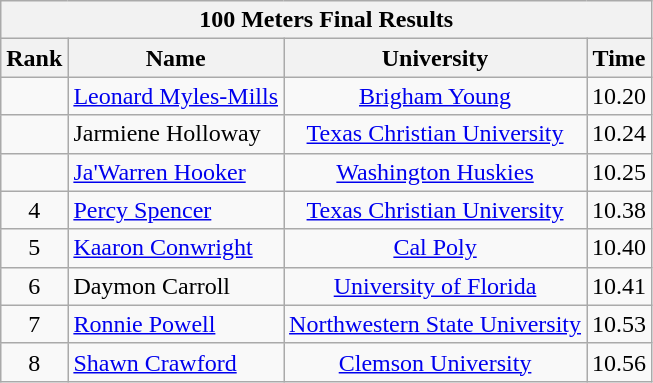<table class="wikitable sortable" style="text-align:center">
<tr>
<th colspan="4">100 Meters Final Results</th>
</tr>
<tr>
<th>Rank</th>
<th>Name</th>
<th>University</th>
<th>Time</th>
</tr>
<tr>
<td></td>
<td align=left><a href='#'>Leonard Myles-Mills</a></td>
<td><a href='#'>Brigham Young</a></td>
<td>10.20</td>
</tr>
<tr>
<td></td>
<td align=left>Jarmiene Holloway</td>
<td><a href='#'>Texas Christian University</a></td>
<td>10.24</td>
</tr>
<tr>
<td></td>
<td align=left><a href='#'>Ja'Warren Hooker</a></td>
<td><a href='#'>Washington Huskies</a></td>
<td>10.25</td>
</tr>
<tr>
<td>4</td>
<td align=left><a href='#'>Percy Spencer</a></td>
<td><a href='#'>Texas Christian University</a></td>
<td>10.38</td>
</tr>
<tr>
<td>5</td>
<td align=left><a href='#'>Kaaron Conwright</a></td>
<td><a href='#'>Cal Poly</a></td>
<td>10.40</td>
</tr>
<tr>
<td>6</td>
<td align=left>Daymon Carroll</td>
<td><a href='#'>University of Florida</a></td>
<td>10.41</td>
</tr>
<tr>
<td>7</td>
<td align=left><a href='#'>Ronnie Powell</a></td>
<td><a href='#'>Northwestern State University</a></td>
<td>10.53</td>
</tr>
<tr>
<td>8</td>
<td align=left><a href='#'>Shawn Crawford</a></td>
<td><a href='#'>Clemson University</a></td>
<td>10.56</td>
</tr>
</table>
